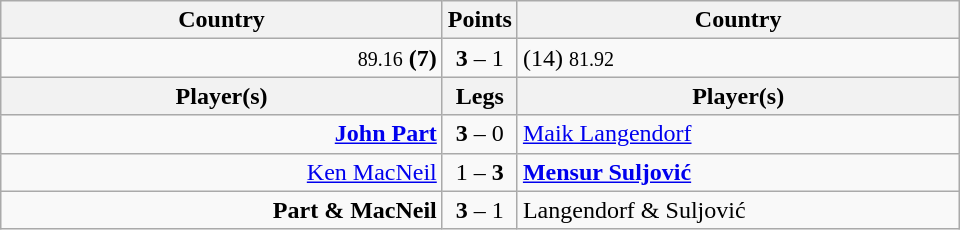<table class=wikitable style="text-align:center">
<tr>
<th width=287>Country</th>
<th width=1>Points</th>
<th width=287>Country</th>
</tr>
<tr align=left>
<td align=right><small><span>89.16</span></small> <strong> (7)</strong></td>
<td align=center><strong>3</strong> – 1</td>
<td> (14) <small><span>81.92</span></small></td>
</tr>
<tr>
<th width=287>Player(s)</th>
<th width=1>Legs</th>
<th width=287>Player(s)</th>
</tr>
<tr align=left>
<td align=right><strong><a href='#'>John Part</a></strong></td>
<td align=center><strong>3</strong> – 0</td>
<td><a href='#'>Maik Langendorf</a></td>
</tr>
<tr align=left>
<td align=right><a href='#'>Ken MacNeil</a></td>
<td align=center>1 – <strong>3</strong></td>
<td><strong><a href='#'>Mensur Suljović</a></strong></td>
</tr>
<tr align=left>
<td align=right><strong>Part & MacNeil</strong></td>
<td align=center><strong>3</strong> – 1</td>
<td>Langendorf & Suljović</td>
</tr>
</table>
